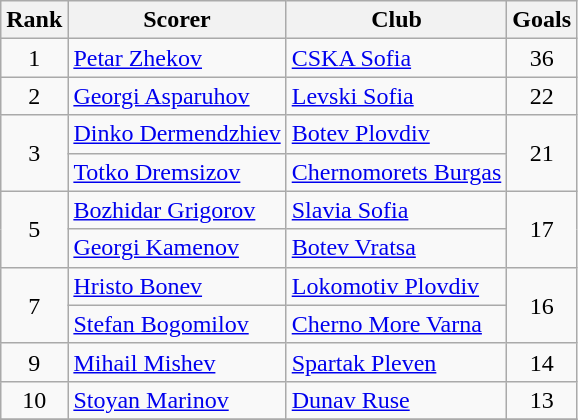<table class="wikitable" style="text-align:center">
<tr>
<th>Rank</th>
<th>Scorer</th>
<th>Club</th>
<th>Goals</th>
</tr>
<tr>
<td rowspan="1">1</td>
<td align="left"> <a href='#'>Petar Zhekov</a></td>
<td align="left"><a href='#'>CSKA Sofia</a></td>
<td rowspan="1">36</td>
</tr>
<tr>
<td rowspan="1">2</td>
<td align="left"> <a href='#'>Georgi Asparuhov</a></td>
<td align="left"><a href='#'>Levski Sofia</a></td>
<td rowspan="1">22</td>
</tr>
<tr>
<td rowspan="2">3</td>
<td align="left"> <a href='#'>Dinko Dermendzhiev</a></td>
<td align="left"><a href='#'>Botev Plovdiv</a></td>
<td rowspan="2">21</td>
</tr>
<tr>
<td align="left"> <a href='#'>Totko Dremsizov</a></td>
<td align="left"><a href='#'>Chernomorets Burgas</a></td>
</tr>
<tr>
<td rowspan="2">5</td>
<td align="left"> <a href='#'>Bozhidar Grigorov</a></td>
<td align="left"><a href='#'>Slavia Sofia</a></td>
<td rowspan="2">17</td>
</tr>
<tr>
<td align="left"> <a href='#'>Georgi Kamenov</a></td>
<td align="left"><a href='#'>Botev Vratsa</a></td>
</tr>
<tr>
<td rowspan="2">7</td>
<td align="left"> <a href='#'>Hristo Bonev</a></td>
<td align="left"><a href='#'>Lokomotiv Plovdiv</a></td>
<td rowspan="2">16</td>
</tr>
<tr>
<td align="left"> <a href='#'>Stefan Bogomilov</a></td>
<td align="left"><a href='#'>Cherno More Varna</a></td>
</tr>
<tr>
<td rowspan="1">9</td>
<td align="left"> <a href='#'>Mihail Mishev</a></td>
<td align="left"><a href='#'>Spartak Pleven</a></td>
<td rowspan="1">14</td>
</tr>
<tr>
<td rowspan="1">10</td>
<td align="left"> <a href='#'>Stoyan Marinov</a></td>
<td align="left"><a href='#'>Dunav Ruse</a></td>
<td rowspan="1">13</td>
</tr>
<tr>
</tr>
</table>
